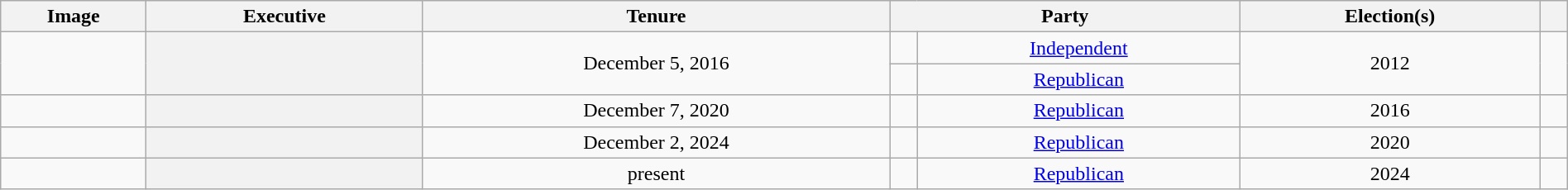<table class="wikitable sortable plainrowheaders" style="width: 100%; text-align: center;">
<tr>
<th scope="col" class="unsortable" style="width: 110px;">Image</th>
<th scope="col">Executive</th>
<th scope="col">Tenure</th>
<th scope="col" colspan="2">Party</th>
<th scope="col" class="unsortable">Election(s)</th>
<th scope="col" class="unsortable"></th>
</tr>
<tr>
<td rowspan="2"></td>
<th scope="rowgroup" rowspan="2" style="text-align: center;"></th>
<td rowspan="2"> December 5, 2016</td>
<td></td>
<td><a href='#'>Independent</a></td>
<td rowspan="2">2012</td>
<td rowspan="2"></td>
</tr>
<tr>
<td></td>
<td><a href='#'>Republican</a></td>
</tr>
<tr>
<td></td>
<th scope="row" style="text-align: center;"><br></th>
<td> December 7, 2020</td>
<td></td>
<td><a href='#'>Republican</a></td>
<td>2016</td>
<td></td>
</tr>
<tr>
<td></td>
<th scope="row" style="text-align: center;"><br></th>
<td> December 2, 2024</td>
<td></td>
<td><a href='#'>Republican</a></td>
<td>2020</td>
<td></td>
</tr>
<tr>
<td></td>
<th scope="row" style="text-align: center;"><br></th>
<td> present</td>
<td></td>
<td><a href='#'>Republican</a></td>
<td>2024</td>
<td></td>
</tr>
</table>
